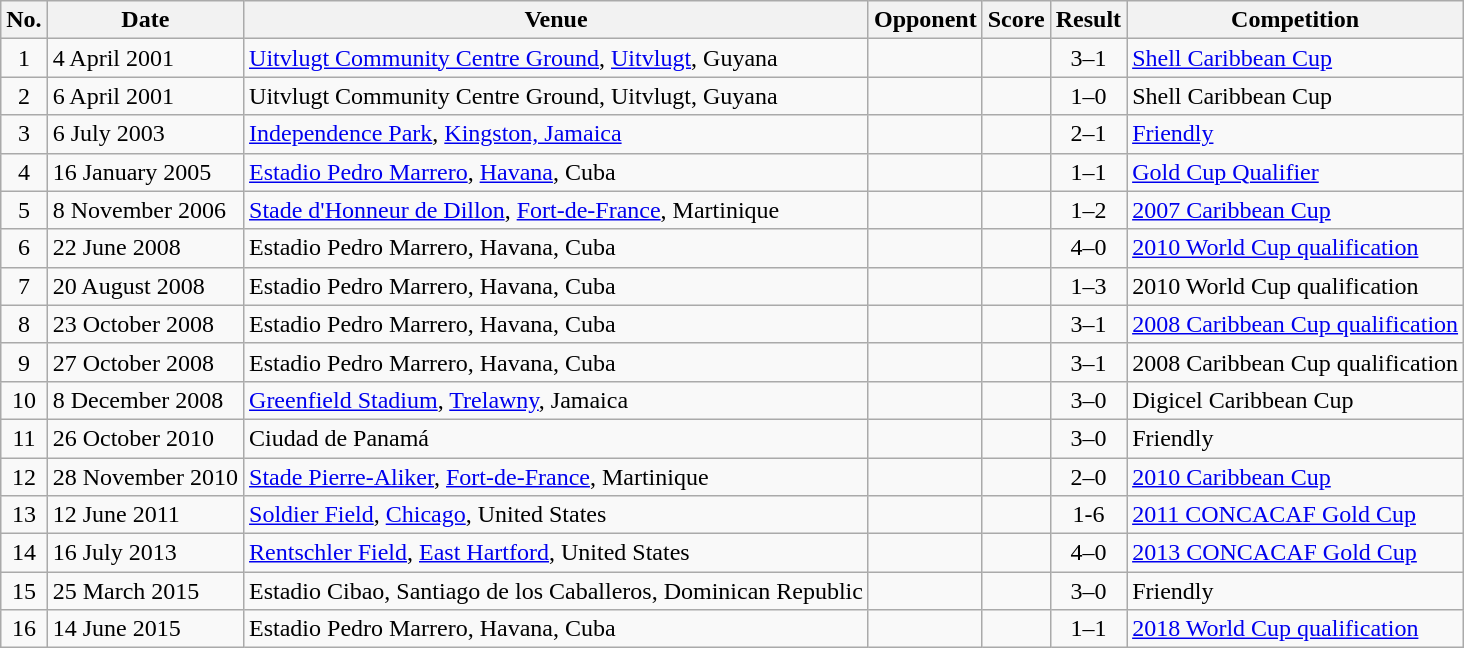<table class="wikitable sortable">
<tr>
<th scope="col">No.</th>
<th scope="col">Date</th>
<th scope="col">Venue</th>
<th scope="col">Opponent</th>
<th scope="col">Score</th>
<th scope="col">Result</th>
<th scope="col">Competition</th>
</tr>
<tr>
<td align="center">1</td>
<td>4 April 2001</td>
<td><a href='#'>Uitvlugt Community Centre Ground</a>, <a href='#'>Uitvlugt</a>, Guyana</td>
<td></td>
<td></td>
<td align="center">3–1</td>
<td><a href='#'>Shell Caribbean Cup</a></td>
</tr>
<tr>
<td align="center">2</td>
<td>6 April 2001</td>
<td>Uitvlugt Community Centre Ground, Uitvlugt, Guyana</td>
<td></td>
<td></td>
<td align="center">1–0</td>
<td>Shell Caribbean Cup</td>
</tr>
<tr>
<td align="center">3</td>
<td>6 July 2003</td>
<td><a href='#'>Independence Park</a>, <a href='#'>Kingston, Jamaica</a></td>
<td></td>
<td></td>
<td align="center">2–1</td>
<td><a href='#'>Friendly</a></td>
</tr>
<tr>
<td align="center">4</td>
<td>16 January 2005</td>
<td><a href='#'>Estadio Pedro Marrero</a>, <a href='#'>Havana</a>, Cuba</td>
<td></td>
<td></td>
<td align="center">1–1</td>
<td><a href='#'>Gold Cup Qualifier</a></td>
</tr>
<tr>
<td align="center">5</td>
<td>8 November 2006</td>
<td><a href='#'>Stade d'Honneur de Dillon</a>, <a href='#'>Fort-de-France</a>, Martinique</td>
<td></td>
<td></td>
<td align="center">1–2</td>
<td><a href='#'>2007 Caribbean Cup</a></td>
</tr>
<tr>
<td align="center">6</td>
<td>22 June 2008</td>
<td>Estadio Pedro Marrero, Havana, Cuba</td>
<td></td>
<td></td>
<td align="center">4–0</td>
<td><a href='#'>2010 World Cup qualification</a></td>
</tr>
<tr>
<td align="center">7</td>
<td>20 August 2008</td>
<td>Estadio Pedro Marrero, Havana, Cuba</td>
<td></td>
<td></td>
<td align="center">1–3</td>
<td 2010 FIFA World Cup qualification (CONCACAF)>2010 World Cup qualification</td>
</tr>
<tr>
<td align="center">8</td>
<td>23 October 2008</td>
<td>Estadio Pedro Marrero, Havana, Cuba</td>
<td></td>
<td></td>
<td align="center">3–1</td>
<td><a href='#'>2008 Caribbean Cup qualification</a></td>
</tr>
<tr>
<td align="center">9</td>
<td>27 October 2008</td>
<td>Estadio Pedro Marrero, Havana, Cuba</td>
<td></td>
<td></td>
<td align="center">3–1</td>
<td>2008 Caribbean Cup qualification</td>
</tr>
<tr>
<td align="center">10</td>
<td>8 December 2008</td>
<td><a href='#'>Greenfield Stadium</a>, <a href='#'>Trelawny</a>, Jamaica</td>
<td></td>
<td></td>
<td align="center">3–0</td>
<td>Digicel Caribbean Cup</td>
</tr>
<tr>
<td align="center">11</td>
<td>26 October 2010</td>
<td>Ciudad de Panamá</td>
<td></td>
<td></td>
<td align="center">3–0</td>
<td>Friendly</td>
</tr>
<tr>
<td align="center">12</td>
<td>28 November 2010</td>
<td><a href='#'>Stade Pierre-Aliker</a>, <a href='#'>Fort-de-France</a>, Martinique</td>
<td></td>
<td></td>
<td align="center">2–0</td>
<td><a href='#'>2010 Caribbean Cup</a></td>
</tr>
<tr>
<td align="center">13</td>
<td>12 June 2011</td>
<td><a href='#'>Soldier Field</a>, <a href='#'>Chicago</a>, United States</td>
<td></td>
<td></td>
<td align="center">1-6</td>
<td><a href='#'>2011 CONCACAF Gold Cup</a></td>
</tr>
<tr>
<td align="center">14</td>
<td>16 July 2013</td>
<td><a href='#'>Rentschler Field</a>, <a href='#'>East Hartford</a>, United States</td>
<td></td>
<td></td>
<td align="center">4–0</td>
<td><a href='#'>2013 CONCACAF Gold Cup</a></td>
</tr>
<tr>
<td align="center">15</td>
<td>25 March 2015</td>
<td>Estadio Cibao, Santiago de los Caballeros, Dominican Republic</td>
<td></td>
<td></td>
<td align="center">3–0</td>
<td>Friendly</td>
</tr>
<tr>
<td align="center">16</td>
<td>14 June 2015</td>
<td>Estadio Pedro Marrero, Havana, Cuba</td>
<td></td>
<td></td>
<td align="center">1–1</td>
<td><a href='#'>2018 World Cup qualification</a></td>
</tr>
</table>
